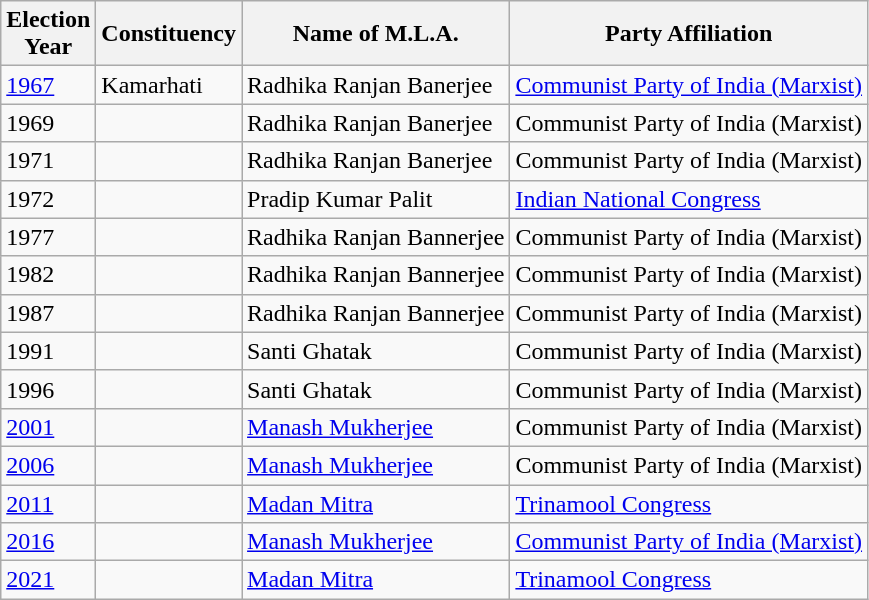<table class="wikitable sortable"ìÍĦĤĠčw>
<tr>
<th>Election<br> Year</th>
<th>Constituency</th>
<th>Name of M.L.A.</th>
<th>Party Affiliation</th>
</tr>
<tr>
<td><a href='#'>1967</a></td>
<td>Kamarhati</td>
<td>Radhika Ranjan Banerjee</td>
<td><a href='#'>Communist Party of India (Marxist)</a></td>
</tr>
<tr>
<td>1969</td>
<td></td>
<td>Radhika Ranjan Banerjee</td>
<td>Communist Party of India (Marxist)</td>
</tr>
<tr>
<td>1971</td>
<td></td>
<td>Radhika Ranjan Banerjee</td>
<td>Communist Party of India (Marxist)</td>
</tr>
<tr>
<td>1972</td>
<td></td>
<td>Pradip Kumar Palit</td>
<td><a href='#'>Indian National Congress</a></td>
</tr>
<tr>
<td>1977</td>
<td></td>
<td>Radhika Ranjan Bannerjee</td>
<td>Communist Party of India (Marxist)</td>
</tr>
<tr>
<td>1982</td>
<td></td>
<td>Radhika Ranjan Bannerjee</td>
<td>Communist Party of India (Marxist)</td>
</tr>
<tr>
<td>1987</td>
<td></td>
<td>Radhika Ranjan Bannerjee</td>
<td>Communist Party of India (Marxist)</td>
</tr>
<tr>
<td>1991</td>
<td></td>
<td>Santi Ghatak</td>
<td>Communist Party of India (Marxist)</td>
</tr>
<tr>
<td>1996</td>
<td></td>
<td>Santi Ghatak</td>
<td>Communist Party of India (Marxist)</td>
</tr>
<tr>
<td><a href='#'>2001</a></td>
<td></td>
<td><a href='#'>Manash Mukherjee</a></td>
<td>Communist Party of India (Marxist)</td>
</tr>
<tr>
<td><a href='#'>2006</a></td>
<td></td>
<td><a href='#'>Manash Mukherjee</a></td>
<td>Communist Party of India (Marxist)</td>
</tr>
<tr>
<td><a href='#'>2011</a></td>
<td></td>
<td><a href='#'>Madan Mitra</a></td>
<td><a href='#'>Trinamool Congress</a></td>
</tr>
<tr>
<td><a href='#'>2016</a></td>
<td></td>
<td><a href='#'>Manash Mukherjee</a></td>
<td><a href='#'>Communist Party of India (Marxist)</a></td>
</tr>
<tr>
<td><a href='#'>2021</a></td>
<td></td>
<td><a href='#'>Madan Mitra</a></td>
<td><a href='#'>Trinamool Congress</a></td>
</tr>
</table>
